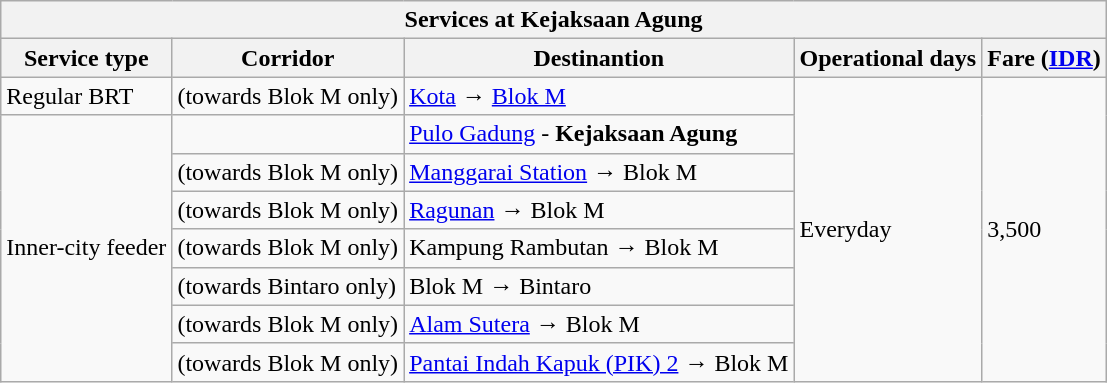<table class="wikitable">
<tr>
<th colspan="5">Services at Kejaksaan Agung</th>
</tr>
<tr>
<th>Service type</th>
<th>Corridor</th>
<th>Destinantion</th>
<th>Operational days</th>
<th>Fare (<a href='#'>IDR</a>)</th>
</tr>
<tr>
<td>Regular BRT</td>
<td> (towards Blok M only)</td>
<td><a href='#'>Kota</a> <strong>→</strong> <a href='#'>Blok M</a></td>
<td rowspan="8">Everyday</td>
<td rowspan="8">3,500</td>
</tr>
<tr>
<td rowspan="7">Inner-city feeder</td>
<td></td>
<td><a href='#'>Pulo Gadung</a> - <strong>Kejaksaan Agung</strong></td>
</tr>
<tr>
<td> (towards Blok M only)</td>
<td><a href='#'>Manggarai Station</a> <strong>→</strong> Blok M</td>
</tr>
<tr>
<td> (towards Blok M only)</td>
<td><a href='#'>Ragunan</a> <strong>→</strong> Blok M</td>
</tr>
<tr>
<td> (towards Blok M only)</td>
<td>Kampung Rambutan <strong>→</strong> Blok M</td>
</tr>
<tr>
<td> (towards Bintaro only)</td>
<td>Blok M → Bintaro</td>
</tr>
<tr>
<td> (towards Blok M only)</td>
<td><a href='#'>Alam Sutera</a> <strong>→</strong> Blok M</td>
</tr>
<tr>
<td> (towards  Blok M only)</td>
<td><a href='#'>Pantai Indah Kapuk (PIK) 2</a> <strong>→</strong> Blok M</td>
</tr>
</table>
